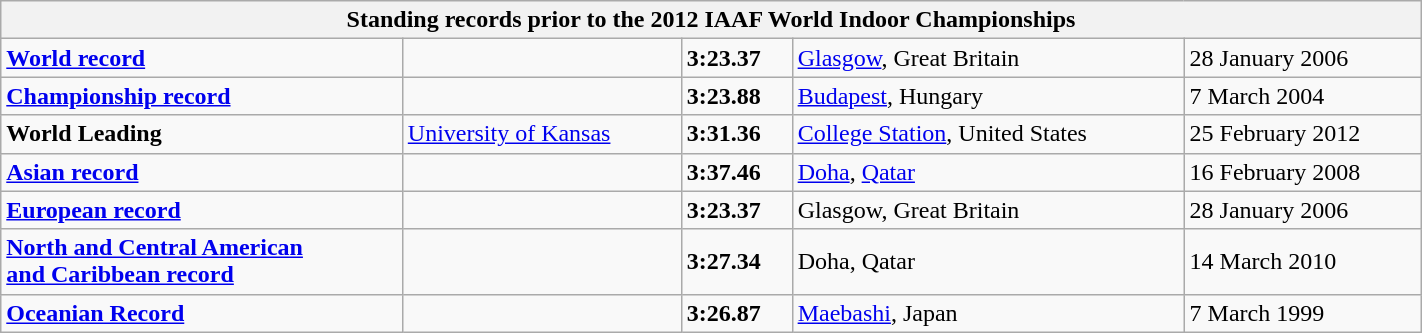<table class="wikitable" width=75%>
<tr>
<th colspan="5">Standing records prior to the 2012 IAAF World Indoor Championships</th>
</tr>
<tr>
<td><strong><a href='#'>World record</a></strong></td>
<td></td>
<td><strong>3:23.37</strong></td>
<td><a href='#'>Glasgow</a>, Great Britain</td>
<td>28 January 2006</td>
</tr>
<tr>
<td><strong><a href='#'>Championship record</a></strong></td>
<td></td>
<td><strong>3:23.88</strong></td>
<td><a href='#'>Budapest</a>, Hungary</td>
<td>7 March 2004</td>
</tr>
<tr>
<td><strong>World Leading</strong></td>
<td><a href='#'>University of Kansas</a></td>
<td><strong>3:31.36</strong></td>
<td><a href='#'>College Station</a>, United States</td>
<td>25 February 2012</td>
</tr>
<tr>
<td><strong><a href='#'>Asian record</a></strong></td>
<td></td>
<td><strong>3:37.46</strong></td>
<td><a href='#'>Doha</a>, <a href='#'>Qatar</a></td>
<td>16 February 2008</td>
</tr>
<tr>
<td><strong><a href='#'>European record</a></strong></td>
<td></td>
<td><strong>3:23.37</strong></td>
<td>Glasgow, Great Britain</td>
<td>28 January 2006</td>
</tr>
<tr>
<td><strong><a href='#'>North and Central American <br>and Caribbean record</a></strong></td>
<td></td>
<td><strong>3:27.34</strong></td>
<td>Doha, Qatar</td>
<td>14 March 2010</td>
</tr>
<tr>
<td><strong><a href='#'>Oceanian Record</a></strong></td>
<td></td>
<td><strong>3:26.87</strong></td>
<td><a href='#'>Maebashi</a>, Japan</td>
<td>7 March 1999</td>
</tr>
</table>
